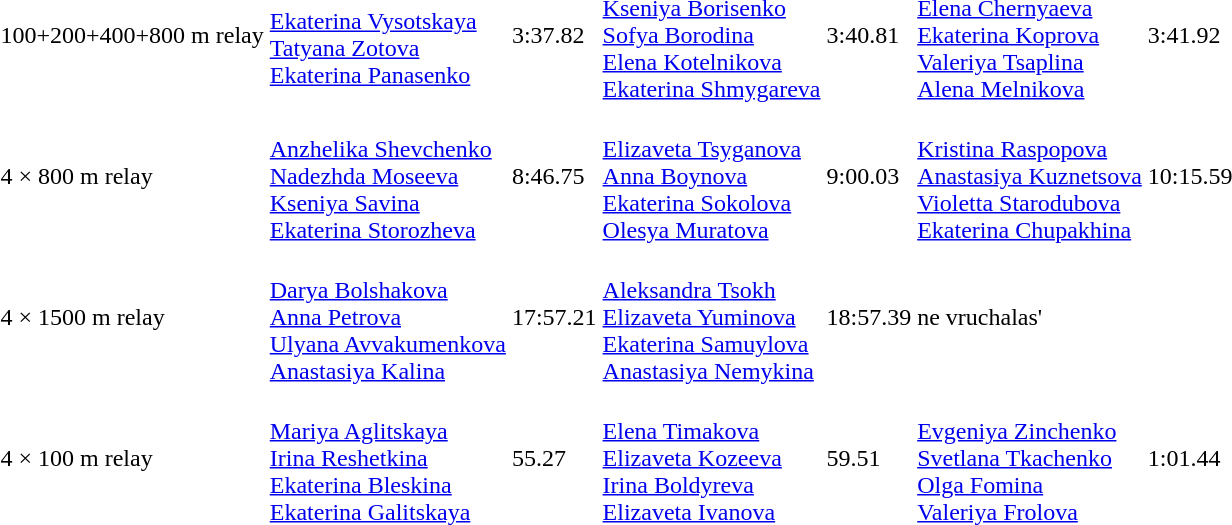<table>
<tr>
<td>100+200+400+800 m relay</td>
<td> <br> <a href='#'>Ekaterina Vysotskaya</a> <br> <a href='#'>Tatyana Zotova</a> <br> <a href='#'>Ekaterina Panasenko</a> <br> </td>
<td>3:37.82</td>
<td> <br> <a href='#'>Kseniya Borisenko</a> <br> <a href='#'>Sofya Borodina</a> <br> <a href='#'>Elena Kotelnikova</a> <br> <a href='#'>Ekaterina Shmygareva</a></td>
<td>3:40.81</td>
<td> <br> <a href='#'>Elena Chernyaeva</a> <br> <a href='#'>Ekaterina Koprova</a> <br> <a href='#'>Valeriya Tsaplina</a> <br> <a href='#'>Alena Melnikova</a></td>
<td>3:41.92</td>
</tr>
<tr>
<td>4 × 800 m relay</td>
<td> <br> <a href='#'>Anzhelika Shevchenko</a> <br> <a href='#'>Nadezhda Moseeva</a> <br> <a href='#'>Kseniya Savina</a> <br> <a href='#'>Ekaterina Storozheva</a></td>
<td>8:46.75</td>
<td> <br> <a href='#'>Elizaveta Tsyganova</a> <br> <a href='#'>Anna Boynova</a> <br> <a href='#'>Ekaterina Sokolova</a> <br> <a href='#'>Olesya Muratova</a></td>
<td>9:00.03</td>
<td> <br> <a href='#'>Kristina Raspopova</a> <br> <a href='#'>Anastasiya Kuznetsova</a> <br> <a href='#'>Violetta Starodubova</a> <br> <a href='#'>Ekaterina Chupakhina</a></td>
<td>10:15.59</td>
</tr>
<tr>
<td>4 × 1500 m relay</td>
<td> <br> <a href='#'>Darya Bolshakova</a> <br> <a href='#'>Anna Petrova</a> <br> <a href='#'>Ulyana Avvakumenkova</a> <br> <a href='#'>Anastasiya Kalina</a></td>
<td>17:57.21</td>
<td> <br> <a href='#'>Aleksandra Tsokh</a> <br> <a href='#'>Elizaveta Yuminova</a> <br> <a href='#'>Ekaterina Samuylova</a> <br> <a href='#'>Anastasiya Nemykina</a></td>
<td>18:57.39</td>
<td>ne vruchalas' </td>
<td></td>
</tr>
<tr>
<td>4 × 100 m relay</td>
<td> <br> <a href='#'>Mariya Aglitskaya</a> <br> <a href='#'>Irina Reshetkina</a> <br> <a href='#'>Ekaterina Bleskina</a> <br> <a href='#'>Ekaterina Galitskaya</a></td>
<td>55.27</td>
<td> <br> <a href='#'>Elena Timakova</a> <br> <a href='#'>Elizaveta Kozeeva</a> <br> <a href='#'>Irina Boldyreva</a> <br> <a href='#'>Elizaveta Ivanova</a></td>
<td>59.51</td>
<td> <br> <a href='#'>Evgeniya Zinchenko</a> <br> <a href='#'>Svetlana Tkachenko</a> <br> <a href='#'>Olga Fomina</a> <br> <a href='#'>Valeriya Frolova</a></td>
<td>1:01.44</td>
</tr>
</table>
